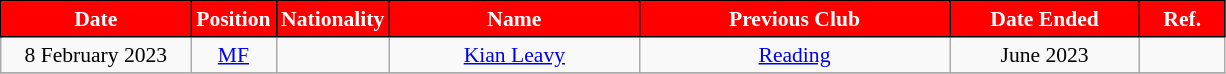<table class="wikitable"  style="text-align:center; font-size:90%; ">
<tr>
<th style="background:#FF0000;color:white;border:1px solid black; width:120px;">Date</th>
<th style="background:#FF0000;color:white;border:1px solid black; width:50px;">Position</th>
<th style="background:#FF0000;color:white;border:1px solid black; width:50px;">Nationality</th>
<th style="background:#FF0000;color:white;border:1px solid black; width:160px;">Name</th>
<th style="background:#FF0000;color:white;border:1px solid black; width:200px;">Previous Club</th>
<th style="background:#FF0000;color:white;border:1px solid black; width:120px;">Date Ended</th>
<th style="background:#FF0000;color:white;border:1px solid black; width:50px;">Ref.</th>
</tr>
<tr>
<td>8 February 2023</td>
<td><a href='#'>MF</a></td>
<td></td>
<td><a href='#'>Kian Leavy</a></td>
<td> <a href='#'>Reading</a></td>
<td>June 2023</td>
<td></td>
</tr>
<tr>
</tr>
</table>
